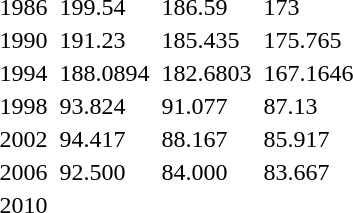<table>
<tr>
<td>1986</td>
<td></td>
<td>199.54</td>
<td></td>
<td>186.59</td>
<td></td>
<td>173</td>
</tr>
<tr>
<td>1990</td>
<td></td>
<td>191.23</td>
<td></td>
<td>185.435</td>
<td></td>
<td>175.765</td>
</tr>
<tr>
<td>1994</td>
<td></td>
<td>188.0894</td>
<td></td>
<td>182.6803</td>
<td></td>
<td>167.1646</td>
</tr>
<tr>
<td>1998</td>
<td></td>
<td>93.824</td>
<td></td>
<td>91.077</td>
<td></td>
<td>87.13</td>
</tr>
<tr>
<td>2002</td>
<td></td>
<td>94.417</td>
<td></td>
<td>88.167</td>
<td></td>
<td>85.917</td>
</tr>
<tr>
<td>2006</td>
<td></td>
<td>92.500</td>
<td></td>
<td>84.000</td>
<td></td>
<td>83.667</td>
</tr>
<tr>
<td>2010<br></td>
<td></td>
<td></td>
<td></td>
<td></td>
<td></td>
<td></td>
</tr>
</table>
